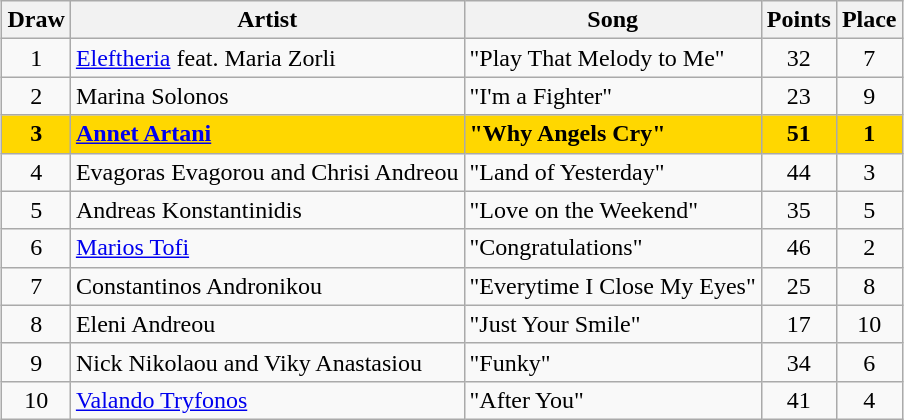<table class="sortable wikitable" style="margin: 1em auto 1em auto; text-align:center">
<tr>
<th scope="col">Draw</th>
<th scope="col">Artist</th>
<th scope="col">Song</th>
<th scope="col">Points</th>
<th scope="col">Place</th>
</tr>
<tr>
<td>1</td>
<td align="left"><a href='#'>Eleftheria</a> feat. Maria Zorli</td>
<td align="left">"Play That Melody to Me"</td>
<td>32</td>
<td>7</td>
</tr>
<tr>
<td>2</td>
<td align="left">Marina Solonos</td>
<td align="left">"I'm a Fighter"</td>
<td>23</td>
<td>9</td>
</tr>
<tr style="background:gold; font-weight:bold;">
<td>3</td>
<td align="left"><a href='#'>Annet Artani</a></td>
<td align="left">"Why Angels Cry"</td>
<td>51</td>
<td>1</td>
</tr>
<tr>
<td>4</td>
<td align="left">Evagoras Evagorou and Chrisi Andreou</td>
<td align="left">"Land of Yesterday"</td>
<td>44</td>
<td>3</td>
</tr>
<tr>
<td>5</td>
<td align="left">Andreas Konstantinidis</td>
<td align="left">"Love on the Weekend"</td>
<td>35</td>
<td>5</td>
</tr>
<tr>
<td>6</td>
<td align="left"><a href='#'>Marios Tofi</a></td>
<td align="left">"Congratulations"</td>
<td>46</td>
<td>2</td>
</tr>
<tr>
<td>7</td>
<td align="left">Constantinos Andronikou</td>
<td align="left">"Everytime I Close My Eyes"</td>
<td>25</td>
<td>8</td>
</tr>
<tr>
<td>8</td>
<td align="left">Eleni Andreou</td>
<td align="left">"Just Your Smile"</td>
<td>17</td>
<td>10</td>
</tr>
<tr>
<td>9</td>
<td align="left">Nick Nikolaou and Viky Anastasiou</td>
<td align="left">"Funky"</td>
<td>34</td>
<td>6</td>
</tr>
<tr>
<td>10</td>
<td align="left"><a href='#'>Valando Tryfonos</a></td>
<td align="left">"After You"</td>
<td>41</td>
<td>4</td>
</tr>
</table>
